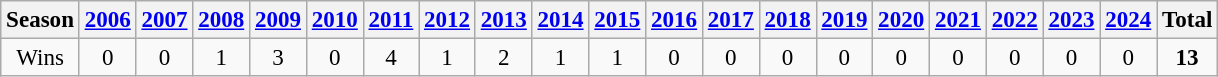<table class=wikitable style=font-size:96%;text-align:center>
<tr>
<th>Season</th>
<th><a href='#'>2006</a></th>
<th><a href='#'>2007</a></th>
<th><a href='#'>2008</a></th>
<th><a href='#'>2009</a></th>
<th><a href='#'>2010</a></th>
<th><a href='#'>2011</a></th>
<th><a href='#'>2012</a></th>
<th><a href='#'>2013</a></th>
<th><a href='#'>2014</a></th>
<th><a href='#'>2015</a></th>
<th><a href='#'>2016</a></th>
<th><a href='#'>2017</a></th>
<th><a href='#'>2018</a></th>
<th><a href='#'>2019</a></th>
<th><a href='#'>2020</a></th>
<th><a href='#'>2021</a></th>
<th><a href='#'>2022</a></th>
<th><a href='#'>2023</a></th>
<th><a href='#'>2024</a></th>
<th>Total</th>
</tr>
<tr>
<td>Wins</td>
<td>0</td>
<td>0</td>
<td>1</td>
<td>3</td>
<td>0</td>
<td>4</td>
<td>1</td>
<td>2</td>
<td>1</td>
<td>1</td>
<td>0</td>
<td>0</td>
<td>0</td>
<td>0</td>
<td>0</td>
<td>0</td>
<td>0</td>
<td>0</td>
<td>0</td>
<td><strong>13</strong></td>
</tr>
</table>
